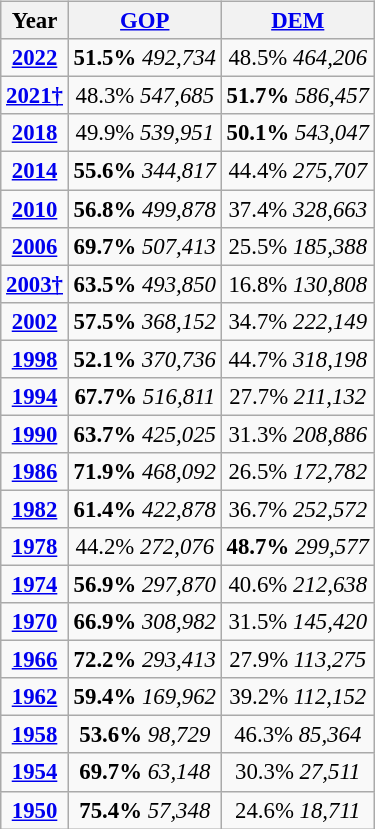<table class="wikitable" class="toccolours" style="float:left; margin-right:1em; font-size:95%;">
<tr>
<th>Year</th>
<th><a href='#'>GOP</a></th>
<th><a href='#'>DEM</a></th>
</tr>
<tr>
<td style="text-align:center;" ><strong><a href='#'>2022</a></strong></td>
<td style="text-align:center;" ><strong>51.5%</strong> <em>492,734</em></td>
<td style="text-align:center;" >48.5% <em>464,206</em></td>
</tr>
<tr>
<td style="text-align:center;" ><strong><a href='#'>2021†</a></strong></td>
<td style="text-align:center;" >48.3% <em>547,685</em></td>
<td style="text-align:center;" ><strong>51.7%</strong> <em>586,457</em></td>
</tr>
<tr>
<td style="text-align:center;" ><strong><a href='#'>2018</a></strong></td>
<td style="text-align:center;" >49.9% <em>539,951</em></td>
<td style="text-align:center;" ><strong>50.1%</strong> <em>543,047</em></td>
</tr>
<tr>
<td style="text-align:center;" ><strong><a href='#'>2014</a></strong></td>
<td style="text-align:center;" ><strong>55.6%</strong> <em>344,817</em></td>
<td style="text-align:center;" >44.4% <em>275,707</em></td>
</tr>
<tr>
<td style="text-align:center;" ><strong><a href='#'>2010</a></strong></td>
<td style="text-align:center;" ><strong>56.8%</strong> <em>499,878</em></td>
<td style="text-align:center;" >37.4% <em>328,663</em></td>
</tr>
<tr>
<td style="text-align:center;" ><strong><a href='#'>2006</a></strong></td>
<td style="text-align:center;" ><strong>69.7%</strong> <em>507,413</em></td>
<td style="text-align:center;" >25.5% <em>185,388</em></td>
</tr>
<tr>
<td style="text-align:center;" ><strong><a href='#'>2003†</a></strong></td>
<td style="text-align:center;" ><strong>63.5%</strong> <em>493,850</em></td>
<td style="text-align:center;" >16.8% <em>130,808</em></td>
</tr>
<tr>
<td style="text-align:center;" ><strong><a href='#'>2002</a></strong></td>
<td style="text-align:center;" ><strong>57.5%</strong> <em>368,152</em></td>
<td style="text-align:center;" >34.7% <em>222,149</em></td>
</tr>
<tr>
<td style="text-align:center;" ><strong><a href='#'>1998</a></strong></td>
<td style="text-align:center;" ><strong>52.1%</strong> <em>370,736</em></td>
<td style="text-align:center;" >44.7% <em>318,198</em></td>
</tr>
<tr>
<td style="text-align:center;" ><strong><a href='#'>1994</a></strong></td>
<td style="text-align:center;" ><strong>67.7%</strong> <em>516,811</em></td>
<td style="text-align:center;" >27.7% <em>211,132</em></td>
</tr>
<tr>
<td style="text-align:center;" ><strong><a href='#'>1990</a></strong></td>
<td style="text-align:center;" ><strong>63.7%</strong> <em>425,025</em></td>
<td style="text-align:center;" >31.3% <em>208,886</em></td>
</tr>
<tr>
<td style="text-align:center;" ><strong><a href='#'>1986</a></strong></td>
<td style="text-align:center;" ><strong>71.9%</strong> <em>468,092</em></td>
<td style="text-align:center;" >26.5% <em>172,782</em></td>
</tr>
<tr>
<td style="text-align:center;" ><strong><a href='#'>1982</a></strong></td>
<td style="text-align:center;" ><strong>61.4%</strong> <em>422,878</em></td>
<td style="text-align:center;" >36.7% <em>252,572</em></td>
</tr>
<tr>
<td style="text-align:center;" ><strong><a href='#'>1978</a></strong></td>
<td style="text-align:center;" >44.2% <em>272,076</em></td>
<td style="text-align:center;" ><strong>48.7%</strong> <em>299,577</em></td>
</tr>
<tr>
<td style="text-align:center;" ><strong><a href='#'>1974</a></strong></td>
<td style="text-align:center;" ><strong>56.9%</strong> <em>297,870</em></td>
<td style="text-align:center;" >40.6% <em>212,638</em></td>
</tr>
<tr>
<td style="text-align:center;" ><strong><a href='#'>1970</a></strong></td>
<td style="text-align:center;" ><strong>66.9%</strong> <em>308,982</em></td>
<td style="text-align:center;" >31.5% <em>145,420</em></td>
</tr>
<tr>
<td style="text-align:center;" ><strong><a href='#'>1966</a></strong></td>
<td style="text-align:center;" ><strong>72.2%</strong> <em>293,413</em></td>
<td style="text-align:center;" >27.9% <em>113,275</em></td>
</tr>
<tr>
<td style="text-align:center;" ><strong><a href='#'>1962</a></strong></td>
<td style="text-align:center;" ><strong>59.4%</strong> <em>169,962</em></td>
<td style="text-align:center;" >39.2% <em>112,152</em></td>
</tr>
<tr>
<td style="text-align:center;" ><strong><a href='#'>1958</a></strong></td>
<td style="text-align:center;" ><strong>53.6%</strong> <em>98,729</em></td>
<td style="text-align:center;" >46.3% <em>85,364</em></td>
</tr>
<tr>
<td style="text-align:center;" ><strong><a href='#'>1954</a></strong></td>
<td style="text-align:center;" ><strong>69.7%</strong> <em>63,148</em></td>
<td style="text-align:center;" >30.3% <em>27,511</em></td>
</tr>
<tr>
<td style="text-align:center;" ><strong><a href='#'>1950</a></strong></td>
<td style="text-align:center;" ><strong>75.4%</strong> <em>57,348</em></td>
<td style="text-align:center;" >24.6% <em>18,711</em></td>
</tr>
</table>
